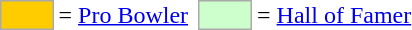<table>
<tr>
<td style="background-color:#FFCC00; border:1px solid #aaaaaa; width:2em;"></td>
<td>= <a href='#'>Pro Bowler</a> </td>
<td></td>
<td style="background-color:#CCFFCC; border:1px solid #aaaaaa; width:2em;"></td>
<td>= <a href='#'>Hall of Famer</a></td>
</tr>
</table>
